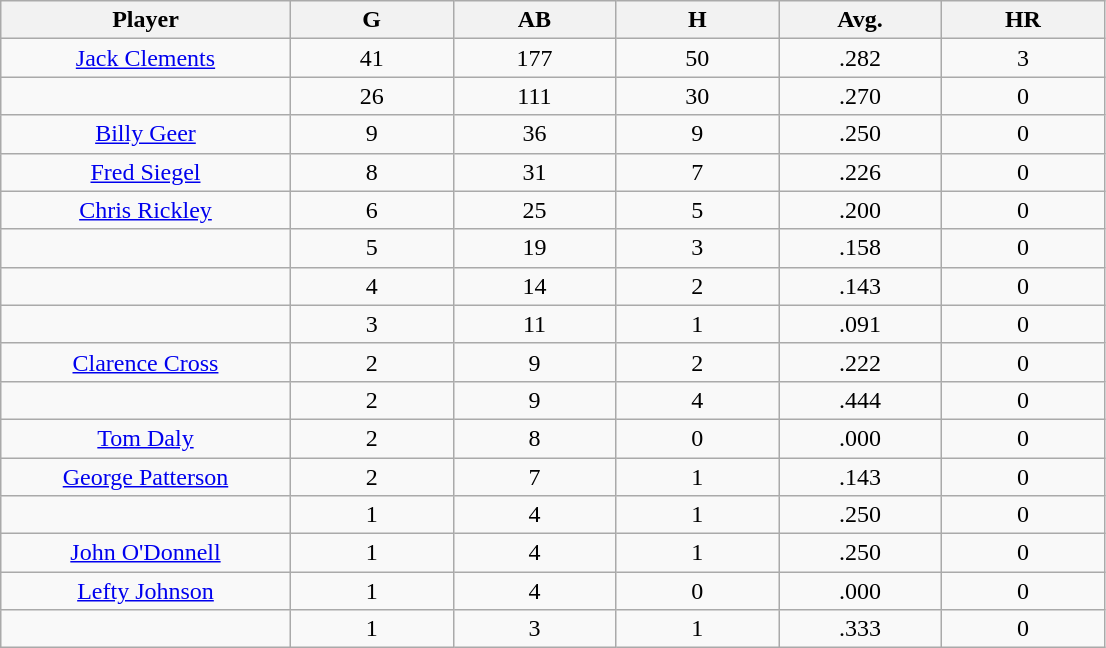<table class="wikitable sortable">
<tr>
<th bgcolor="#DDDDFF" width="16%">Player</th>
<th bgcolor="#DDDDFF" width="9%">G</th>
<th bgcolor="#DDDDFF" width="9%">AB</th>
<th bgcolor="#DDDDFF" width="9%">H</th>
<th bgcolor="#DDDDFF" width="9%">Avg.</th>
<th bgcolor="#DDDDFF" width="9%">HR</th>
</tr>
<tr align="center">
<td><a href='#'>Jack Clements</a></td>
<td>41</td>
<td>177</td>
<td>50</td>
<td>.282</td>
<td>3</td>
</tr>
<tr align=center>
<td></td>
<td>26</td>
<td>111</td>
<td>30</td>
<td>.270</td>
<td>0</td>
</tr>
<tr align="center">
<td><a href='#'>Billy Geer</a></td>
<td>9</td>
<td>36</td>
<td>9</td>
<td>.250</td>
<td>0</td>
</tr>
<tr align=center>
<td><a href='#'>Fred Siegel</a></td>
<td>8</td>
<td>31</td>
<td>7</td>
<td>.226</td>
<td>0</td>
</tr>
<tr align=center>
<td><a href='#'>Chris Rickley</a></td>
<td>6</td>
<td>25</td>
<td>5</td>
<td>.200</td>
<td>0</td>
</tr>
<tr align=center>
<td></td>
<td>5</td>
<td>19</td>
<td>3</td>
<td>.158</td>
<td>0</td>
</tr>
<tr align="center">
<td></td>
<td>4</td>
<td>14</td>
<td>2</td>
<td>.143</td>
<td>0</td>
</tr>
<tr align="center">
<td></td>
<td>3</td>
<td>11</td>
<td>1</td>
<td>.091</td>
<td>0</td>
</tr>
<tr align="center">
<td><a href='#'>Clarence Cross</a></td>
<td>2</td>
<td>9</td>
<td>2</td>
<td>.222</td>
<td>0</td>
</tr>
<tr align=center>
<td></td>
<td>2</td>
<td>9</td>
<td>4</td>
<td>.444</td>
<td>0</td>
</tr>
<tr align="center">
<td><a href='#'>Tom Daly</a></td>
<td>2</td>
<td>8</td>
<td>0</td>
<td>.000</td>
<td>0</td>
</tr>
<tr align=center>
<td><a href='#'>George Patterson</a></td>
<td>2</td>
<td>7</td>
<td>1</td>
<td>.143</td>
<td>0</td>
</tr>
<tr align="center">
<td></td>
<td>1</td>
<td>4</td>
<td>1</td>
<td>.250</td>
<td>0</td>
</tr>
<tr align="center">
<td><a href='#'>John O'Donnell</a></td>
<td>1</td>
<td>4</td>
<td>1</td>
<td>.250</td>
<td>0</td>
</tr>
<tr align=center>
<td><a href='#'>Lefty Johnson</a></td>
<td>1</td>
<td>4</td>
<td>0</td>
<td>.000</td>
<td>0</td>
</tr>
<tr align=center>
<td></td>
<td>1</td>
<td>3</td>
<td>1</td>
<td>.333</td>
<td>0</td>
</tr>
</table>
